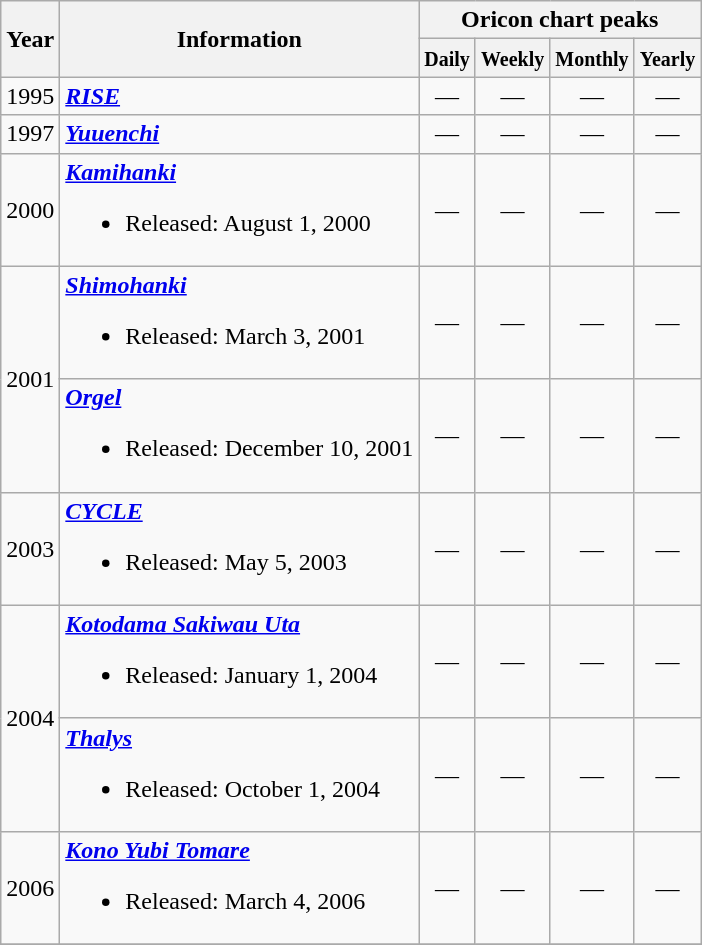<table class="wikitable">
<tr>
<th rowspan="2">Year</th>
<th rowspan="2">Information</th>
<th colspan="4">Oricon chart peaks</th>
</tr>
<tr>
<th width="30"><small>Daily</small></th>
<th width="30"><small>Weekly</small></th>
<th width="30"><small>Monthly</small></th>
<th width="30"><small>Yearly</small></th>
</tr>
<tr>
<td>1995</td>
<td><strong><em><a href='#'>RISE</a></em></strong></td>
<td align="center">—</td>
<td align="center">—</td>
<td align="center">—</td>
<td align="center">—</td>
</tr>
<tr>
<td>1997</td>
<td><strong><em><a href='#'>Yuuenchi</a></em></strong></td>
<td align="center">—</td>
<td align="center">—</td>
<td align="center">—</td>
<td align="center">—</td>
</tr>
<tr>
<td>2000</td>
<td><strong><em><a href='#'>Kamihanki</a></em></strong><br><ul><li>Released: August 1, 2000</li></ul></td>
<td align="center">—</td>
<td align="center">—</td>
<td align="center">—</td>
<td align="center">—</td>
</tr>
<tr>
<td rowspan="2">2001</td>
<td><strong><em><a href='#'>Shimohanki</a></em></strong><br><ul><li>Released: March 3, 2001</li></ul></td>
<td align="center">—</td>
<td align="center">—</td>
<td align="center">—</td>
<td align="center">—</td>
</tr>
<tr>
<td><strong><em><a href='#'>Orgel</a></em></strong><br><ul><li>Released: December 10, 2001</li></ul></td>
<td align="center">—</td>
<td align="center">—</td>
<td align="center">—</td>
<td align="center">—</td>
</tr>
<tr>
<td>2003</td>
<td><strong><em><a href='#'>CYCLE</a></em></strong><br><ul><li>Released: May 5, 2003</li></ul></td>
<td align="center">—</td>
<td align="center">—</td>
<td align="center">—</td>
<td align="center">—</td>
</tr>
<tr>
<td rowspan="2">2004</td>
<td><strong><em><a href='#'>Kotodama Sakiwau Uta</a></em></strong><br><ul><li>Released: January 1, 2004</li></ul></td>
<td align="center">—</td>
<td align="center">—</td>
<td align="center">—</td>
<td align="center">—</td>
</tr>
<tr>
<td><strong><em><a href='#'>Thalys</a></em></strong><br><ul><li>Released: October 1, 2004</li></ul></td>
<td align="center">—</td>
<td align="center">—</td>
<td align="center">—</td>
<td align="center">—</td>
</tr>
<tr>
<td>2006</td>
<td><strong><em><a href='#'>Kono Yubi Tomare</a></em></strong><br><ul><li>Released: March 4, 2006</li></ul></td>
<td align="center">—</td>
<td align="center">—</td>
<td align="center">—</td>
<td align="center">—</td>
</tr>
<tr>
</tr>
</table>
